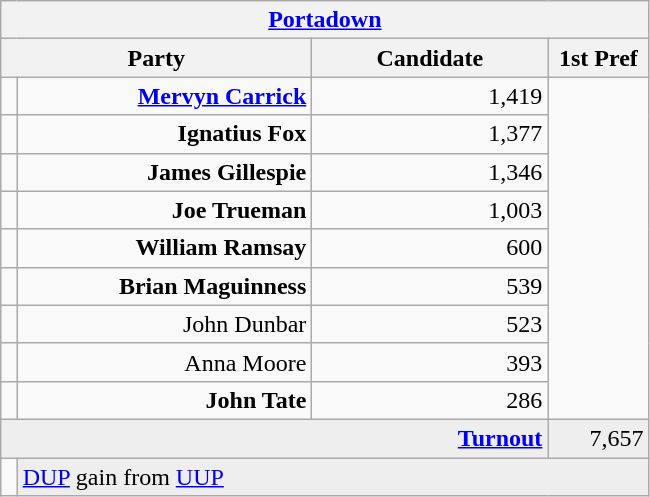<table class="wikitable">
<tr>
<th colspan="4" align="center"><a href='#'>Portadown</a></th>
</tr>
<tr>
<th colspan="2" align="center" width=200>Party</th>
<th width=150>Candidate</th>
<th width=60>1st Pref</th>
</tr>
<tr>
<td></td>
<td align="right"><strong><a href='#'>Mervyn Carrick</a></strong></td>
<td align="right">1,419</td>
</tr>
<tr>
<td></td>
<td align="right"><strong>Ignatius Fox</strong></td>
<td align="right">1,377</td>
</tr>
<tr>
<td></td>
<td align="right"><strong>James Gillespie</strong></td>
<td align="right">1,346</td>
</tr>
<tr>
<td></td>
<td align="right"><strong>Joe Trueman</strong></td>
<td align="right">1,003</td>
</tr>
<tr>
<td></td>
<td align="right"><strong>William Ramsay</strong></td>
<td align="right">600</td>
</tr>
<tr>
<td></td>
<td align="right"><strong>Brian Maguinness</strong></td>
<td align="right">539</td>
</tr>
<tr>
<td></td>
<td align="right">John Dunbar</td>
<td align="right">523</td>
</tr>
<tr>
<td></td>
<td align="right">Anna Moore</td>
<td align="right">393</td>
</tr>
<tr>
<td></td>
<td align="right"><strong>John Tate</strong></td>
<td align="right">286</td>
</tr>
<tr bgcolor="EEEEEE">
<td colspan=3 align="right"><strong><a href='#'>Turnout</a></strong></td>
<td align="right">7,657</td>
</tr>
<tr>
<td bgcolor=></td>
<td colspan=3 bgcolor="EEEEEE"><a href='#'>DUP</a> gain from <a href='#'>UUP</a></td>
</tr>
</table>
